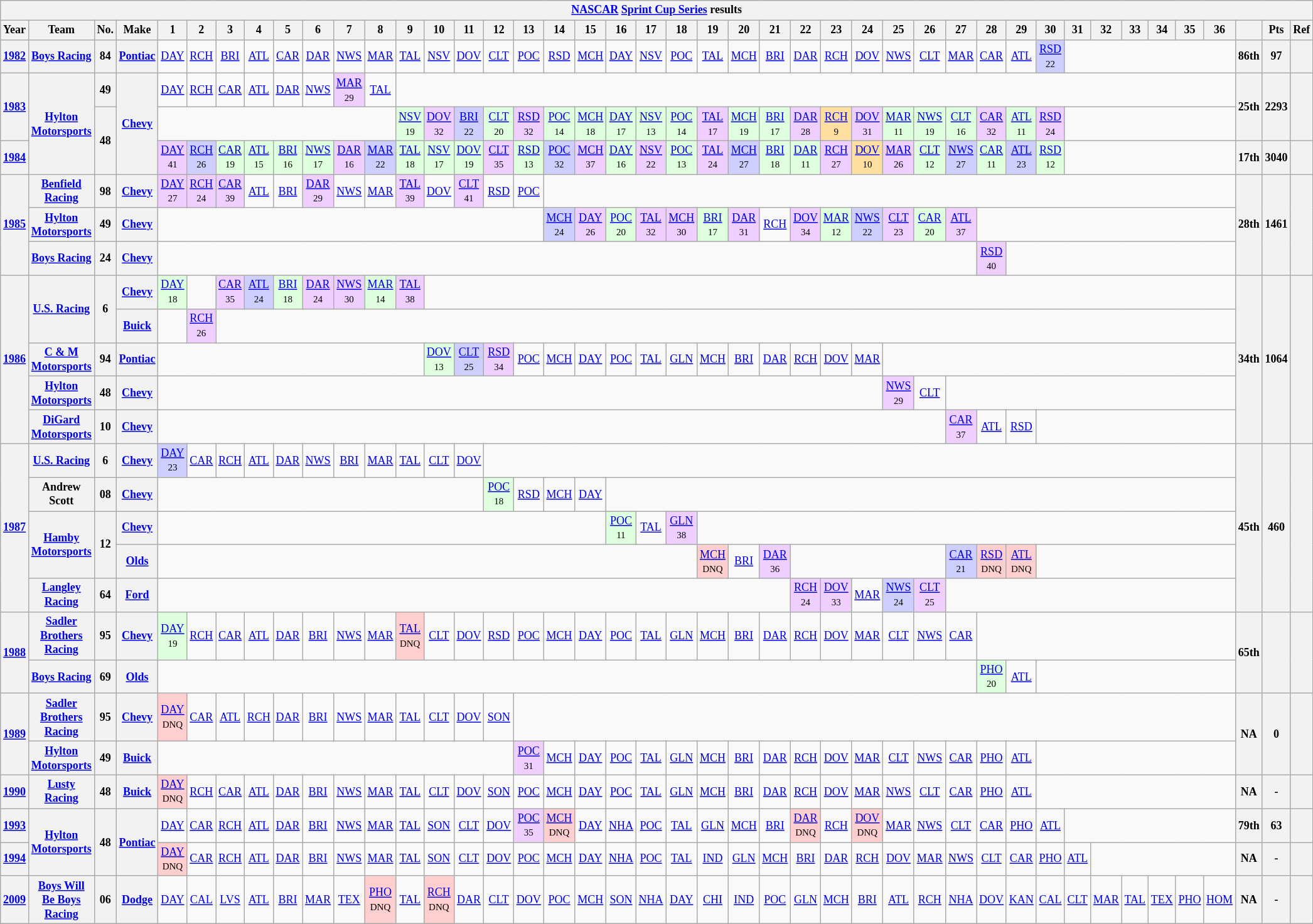<table class="wikitable" style="text-align:center; font-size:75%">
<tr>
<th colspan=45><a href='#'>NASCAR</a> <a href='#'>Sprint Cup Series</a> results</th>
</tr>
<tr>
<th>Year</th>
<th>Team</th>
<th>No.</th>
<th>Make</th>
<th>1</th>
<th>2</th>
<th>3</th>
<th>4</th>
<th>5</th>
<th>6</th>
<th>7</th>
<th>8</th>
<th>9</th>
<th>10</th>
<th>11</th>
<th>12</th>
<th>13</th>
<th>14</th>
<th>15</th>
<th>16</th>
<th>17</th>
<th>18</th>
<th>19</th>
<th>20</th>
<th>21</th>
<th>22</th>
<th>23</th>
<th>24</th>
<th>25</th>
<th>26</th>
<th>27</th>
<th>28</th>
<th>29</th>
<th>30</th>
<th>31</th>
<th>32</th>
<th>33</th>
<th>34</th>
<th>35</th>
<th>36</th>
<th></th>
<th>Pts</th>
<th>Ref</th>
</tr>
<tr>
<th><a href='#'>1982</a></th>
<th><a href='#'>Boys Racing</a></th>
<th>84</th>
<th><a href='#'>Pontiac</a></th>
<td><a href='#'>DAY</a></td>
<td><a href='#'>RCH</a></td>
<td><a href='#'>BRI</a></td>
<td><a href='#'>ATL</a></td>
<td><a href='#'>CAR</a></td>
<td><a href='#'>DAR</a></td>
<td><a href='#'>NWS</a></td>
<td><a href='#'>MAR</a></td>
<td><a href='#'>TAL</a></td>
<td><a href='#'>NSV</a></td>
<td><a href='#'>DOV</a></td>
<td><a href='#'>CLT</a></td>
<td><a href='#'>POC</a></td>
<td><a href='#'>RSD</a></td>
<td><a href='#'>MCH</a></td>
<td><a href='#'>DAY</a></td>
<td><a href='#'>NSV</a></td>
<td><a href='#'>POC</a></td>
<td><a href='#'>TAL</a></td>
<td><a href='#'>MCH</a></td>
<td><a href='#'>BRI</a></td>
<td><a href='#'>DAR</a></td>
<td><a href='#'>RCH</a></td>
<td><a href='#'>DOV</a></td>
<td><a href='#'>NWS</a></td>
<td><a href='#'>CLT</a></td>
<td><a href='#'>MAR</a></td>
<td><a href='#'>CAR</a></td>
<td><a href='#'>ATL</a></td>
<td style="background:#CFCFFF;"><a href='#'>RSD</a><br><small>22</small></td>
<td colspan=6></td>
<th>86th</th>
<th>97</th>
<th></th>
</tr>
<tr>
<th rowspan=2><a href='#'>1983</a></th>
<th rowspan=3><a href='#'>Hylton Motorsports</a></th>
<th>49</th>
<th rowspan=3><a href='#'>Chevy</a></th>
<td><a href='#'>DAY</a></td>
<td><a href='#'>RCH</a></td>
<td><a href='#'>CAR</a></td>
<td><a href='#'>ATL</a></td>
<td><a href='#'>DAR</a></td>
<td><a href='#'>NWS</a></td>
<td style="background:#EFCFFF;"><a href='#'>MAR</a><br><small>29</small></td>
<td><a href='#'>TAL</a></td>
<td colspan=28></td>
<th rowspan=2>25th</th>
<th rowspan=2>2293</th>
<th rowspan=2></th>
</tr>
<tr>
<th rowspan=2>48</th>
<td colspan=8></td>
<td style="background:#DFFFDF;"><a href='#'>NSV</a><br><small>19</small></td>
<td style="background:#EFCFFF;"><a href='#'>DOV</a><br><small>32</small></td>
<td style="background:#CFCFFF;"><a href='#'>BRI</a><br><small>22</small></td>
<td style="background:#DFFFDF;"><a href='#'>CLT</a><br><small>20</small></td>
<td style="background:#EFCFFF;"><a href='#'>RSD</a><br><small>32</small></td>
<td style="background:#DFFFDF;"><a href='#'>POC</a><br><small>14</small></td>
<td style="background:#DFFFDF;"><a href='#'>MCH</a><br><small>18</small></td>
<td style="background:#DFFFDF;"><a href='#'>DAY</a><br><small>17</small></td>
<td style="background:#DFFFDF;"><a href='#'>NSV</a><br><small>13</small></td>
<td style="background:#DFFFDF;"><a href='#'>POC</a><br><small>14</small></td>
<td style="background:#EFCFFF;"><a href='#'>TAL</a><br><small>17</small></td>
<td style="background:#DFFFDF;"><a href='#'>MCH</a><br><small>19</small></td>
<td style="background:#DFFFDF;"><a href='#'>BRI</a><br><small>17</small></td>
<td style="background:#EFCFFF;"><a href='#'>DAR</a><br><small>28</small></td>
<td style="background:#FFDF9F;"><a href='#'>RCH</a><br><small>9</small></td>
<td style="background:#EFCFFF;"><a href='#'>DOV</a><br><small>31</small></td>
<td style="background:#DFFFDF;"><a href='#'>MAR</a><br><small>11</small></td>
<td style="background:#DFFFDF;"><a href='#'>NWS</a><br><small>19</small></td>
<td style="background:#DFFFDF;"><a href='#'>CLT</a><br><small>16</small></td>
<td style="background:#EFCFFF;"><a href='#'>CAR</a><br><small>32</small></td>
<td style="background:#DFFFDF;"><a href='#'>ATL</a><br><small>11</small></td>
<td style="background:#EFCFFF;"><a href='#'>RSD</a><br><small>24</small></td>
<td colspan=6></td>
</tr>
<tr>
<th><a href='#'>1984</a></th>
<td style="background:#EFCFFF;"><a href='#'>DAY</a><br><small>41</small></td>
<td style="background:#CFCFFF;"><a href='#'>RCH</a><br><small>26</small></td>
<td style="background:#DFFFDF;"><a href='#'>CAR</a><br><small>19</small></td>
<td style="background:#DFFFDF;"><a href='#'>ATL</a><br><small>15</small></td>
<td style="background:#DFFFDF;"><a href='#'>BRI</a><br><small>16</small></td>
<td style="background:#DFFFDF;"><a href='#'>NWS</a><br><small>17</small></td>
<td style="background:#EFCFFF;"><a href='#'>DAR</a><br><small>16</small></td>
<td style="background:#CFCFFF;"><a href='#'>MAR</a><br><small>22</small></td>
<td style="background:#DFFFDF;"><a href='#'>TAL</a><br><small>18</small></td>
<td style="background:#DFFFDF;"><a href='#'>NSV</a><br><small>17</small></td>
<td style="background:#DFFFDF;"><a href='#'>DOV</a><br><small>19</small></td>
<td style="background:#EFCFFF;"><a href='#'>CLT</a><br><small>35</small></td>
<td style="background:#DFFFDF;"><a href='#'>RSD</a><br><small>13</small></td>
<td style="background:#CFCFFF;"><a href='#'>POC</a><br><small>32</small></td>
<td style="background:#EFCFFF;"><a href='#'>MCH</a><br><small>37</small></td>
<td style="background:#DFFFDF;"><a href='#'>DAY</a><br><small>16</small></td>
<td style="background:#EFCFFF;"><a href='#'>NSV</a><br><small>22</small></td>
<td style="background:#DFFFDF;"><a href='#'>POC</a><br><small>13</small></td>
<td style="background:#EFCFFF;"><a href='#'>TAL</a><br><small>24</small></td>
<td style="background:#CFCFFF;"><a href='#'>MCH</a><br><small>27</small></td>
<td style="background:#DFFFDF;"><a href='#'>BRI</a><br><small>18</small></td>
<td style="background:#DFFFDF;"><a href='#'>DAR</a><br><small>11</small></td>
<td style="background:#EFCFFF;"><a href='#'>RCH</a><br><small>27</small></td>
<td style="background:#FFDF9F;"><a href='#'>DOV</a><br><small>10</small></td>
<td style="background:#EFCFFF;"><a href='#'>MAR</a><br><small>26</small></td>
<td style="background:#DFFFDF;"><a href='#'>CLT</a><br><small>12</small></td>
<td style="background:#CFCFFF;"><a href='#'>NWS</a><br><small>27</small></td>
<td style="background:#DFFFDF;"><a href='#'>CAR</a><br><small>11</small></td>
<td style="background:#CFCFFF;"><a href='#'>ATL</a><br><small>23</small></td>
<td style="background:#DFFFDF;"><a href='#'>RSD</a><br><small>12</small></td>
<td colspan=6></td>
<th>17th</th>
<th>3040</th>
<th></th>
</tr>
<tr>
<th rowspan=3><a href='#'>1985</a></th>
<th><a href='#'>Benfield Racing</a></th>
<th>98</th>
<th><a href='#'>Chevy</a></th>
<td style="background:#EFCFFF;"><a href='#'>DAY</a><br><small>27</small></td>
<td style="background:#EFCFFF;"><a href='#'>RCH</a><br><small>24</small></td>
<td style="background:#EFCFFF;"><a href='#'>CAR</a><br><small>39</small></td>
<td><a href='#'>ATL</a></td>
<td><a href='#'>BRI</a></td>
<td style="background:#EFCFFF;"><a href='#'>DAR</a><br><small>29</small></td>
<td><a href='#'>NWS</a></td>
<td><a href='#'>MAR</a></td>
<td style="background:#EFCFFF;"><a href='#'>TAL</a><br><small>39</small></td>
<td><a href='#'>DOV</a></td>
<td style="background:#EFCFFF;"><a href='#'>CLT</a><br><small>41</small></td>
<td><a href='#'>RSD</a></td>
<td><a href='#'>POC</a></td>
<td colspan=23></td>
<th rowspan=3>28th</th>
<th rowspan=3>1461</th>
<th rowspan=3></th>
</tr>
<tr>
<th><a href='#'>Hylton Motorsports</a></th>
<th>49</th>
<th><a href='#'>Chevy</a></th>
<td colspan=13></td>
<td style="background:#CFCFFF;"><a href='#'>MCH</a><br><small>24</small></td>
<td style="background:#EFCFFF;"><a href='#'>DAY</a><br><small>26</small></td>
<td style="background:#DFFFDF;"><a href='#'>POC</a><br><small>20</small></td>
<td style="background:#EFCFFF;"><a href='#'>TAL</a><br><small>32</small></td>
<td style="background:#EFCFFF;"><a href='#'>MCH</a><br><small>30</small></td>
<td style="background:#DFFFDF;"><a href='#'>BRI</a><br><small>17</small></td>
<td style="background:#EFCFFF;"><a href='#'>DAR</a><br><small>31</small></td>
<td><a href='#'>RCH</a></td>
<td style="background:#EFCFFF;"><a href='#'>DOV</a><br><small>34</small></td>
<td style="background:#DFFFDF;"><a href='#'>MAR</a><br><small>12</small></td>
<td style="background:#CFCFFF;"><a href='#'>NWS</a><br><small>22</small></td>
<td style="background:#EFCFFF;"><a href='#'>CLT</a><br><small>23</small></td>
<td style="background:#DFFFDF;"><a href='#'>CAR</a><br><small>20</small></td>
<td style="background:#EFCFFF;"><a href='#'>ATL</a><br><small>37</small></td>
<td colspan=9></td>
</tr>
<tr>
<th><a href='#'>Boys Racing</a></th>
<th>24</th>
<th><a href='#'>Chevy</a></th>
<td colspan=27></td>
<td style="background:#EFCFFF;"><a href='#'>RSD</a><br><small>40</small></td>
<td colspan=8></td>
</tr>
<tr>
<th rowspan=5><a href='#'>1986</a></th>
<th rowspan=2><a href='#'>U.S. Racing</a></th>
<th rowspan=2>6</th>
<th><a href='#'>Chevy</a></th>
<td style="background:#DFFFDF;"><a href='#'>DAY</a><br><small>18</small></td>
<td></td>
<td style="background:#EFCFFF;"><a href='#'>CAR</a><br><small>35</small></td>
<td style="background:#CFCFFF;"><a href='#'>ATL</a><br><small>24</small></td>
<td style="background:#DFFFDF;"><a href='#'>BRI</a><br><small>18</small></td>
<td style="background:#EFCFFF;"><a href='#'>DAR</a><br><small>24</small></td>
<td style="background:#EFCFFF;"><a href='#'>NWS</a><br><small>30</small></td>
<td style="background:#DFFFDF;"><a href='#'>MAR</a><br><small>14</small></td>
<td style="background:#EFCFFF;"><a href='#'>TAL</a><br><small>38</small></td>
<td colspan=27></td>
<th rowspan=5>34th</th>
<th rowspan=5>1064</th>
<th rowspan=5></th>
</tr>
<tr>
<th><a href='#'>Buick</a></th>
<td></td>
<td style="background:#EFCFFF;"><a href='#'>RCH</a><br><small>26</small></td>
<td colspan=34></td>
</tr>
<tr>
<th><a href='#'>C & M Motorsports</a></th>
<th>94</th>
<th><a href='#'>Pontiac</a></th>
<td colspan=9></td>
<td style="background:#DFFFDF;"><a href='#'>DOV</a><br><small>13</small></td>
<td style="background:#CFCFFF;"><a href='#'>CLT</a><br><small>25</small></td>
<td style="background:#EFCFFF;"><a href='#'>RSD</a><br><small>34</small></td>
<td><a href='#'>POC</a></td>
<td><a href='#'>MCH</a></td>
<td><a href='#'>DAY</a></td>
<td><a href='#'>POC</a></td>
<td><a href='#'>TAL</a></td>
<td><a href='#'>GLN</a></td>
<td><a href='#'>MCH</a></td>
<td><a href='#'>BRI</a></td>
<td><a href='#'>DAR</a></td>
<td><a href='#'>RCH</a></td>
<td><a href='#'>DOV</a></td>
<td><a href='#'>MAR</a></td>
<td colspan=12></td>
</tr>
<tr>
<th><a href='#'>Hylton Motorsports</a></th>
<th>48</th>
<th><a href='#'>Chevy</a></th>
<td colspan=24></td>
<td style="background:#EFCFFF;"><a href='#'>NWS</a><br><small>29</small></td>
<td><a href='#'>CLT</a></td>
<td colspan=10></td>
</tr>
<tr>
<th><a href='#'>DiGard Motorsports</a></th>
<th>10</th>
<th><a href='#'>Chevy</a></th>
<td colspan=26></td>
<td style="background:#EFCFFF;"><a href='#'>CAR</a><br><small>37</small></td>
<td><a href='#'>ATL</a></td>
<td><a href='#'>RSD</a></td>
<td colspan=7></td>
</tr>
<tr>
<th rowspan=5><a href='#'>1987</a></th>
<th><a href='#'>U.S. Racing</a></th>
<th>6</th>
<th><a href='#'>Chevy</a></th>
<td style="background:#CFCFFF;"><a href='#'>DAY</a><br><small>23</small></td>
<td><a href='#'>CAR</a></td>
<td><a href='#'>RCH</a></td>
<td><a href='#'>ATL</a></td>
<td><a href='#'>DAR</a></td>
<td><a href='#'>NWS</a></td>
<td><a href='#'>BRI</a></td>
<td><a href='#'>MAR</a></td>
<td><a href='#'>TAL</a></td>
<td><a href='#'>CLT</a></td>
<td><a href='#'>DOV</a></td>
<td colspan=25></td>
<th rowspan=5>45th</th>
<th rowspan=5>460</th>
<th rowspan=5></th>
</tr>
<tr>
<th>Andrew Scott</th>
<th>08</th>
<th><a href='#'>Chevy</a></th>
<td colspan=11></td>
<td style="background:#DFFFDF;"><a href='#'>POC</a><br><small>18</small></td>
<td><a href='#'>RSD</a></td>
<td><a href='#'>MCH</a></td>
<td><a href='#'>DAY</a></td>
<td colspan=21></td>
</tr>
<tr>
<th rowspan=2><a href='#'>Hamby Motorsports</a></th>
<th rowspan=2>12</th>
<th><a href='#'>Chevy</a></th>
<td colspan=15></td>
<td style="background:#DFFFDF;"><a href='#'>POC</a><br><small>11</small></td>
<td><a href='#'>TAL</a></td>
<td style="background:#EFCFFF;"><a href='#'>GLN</a><br><small>38</small></td>
<td colspan=18></td>
</tr>
<tr>
<th><a href='#'>Olds</a></th>
<td colspan=18></td>
<td style="background:#FFCFCF;"><a href='#'>MCH</a><br><small>DNQ</small></td>
<td><a href='#'>BRI</a></td>
<td style="background:#EFCFFF;"><a href='#'>DAR</a><br><small>36</small></td>
<td colspan=5></td>
<td style="background:#CFCFFF;"><a href='#'>CAR</a><br><small>21</small></td>
<td style="background:#FFCFCF;"><a href='#'>RSD</a><br><small>DNQ</small></td>
<td style="background:#FFCFCF;"><a href='#'>ATL</a><br><small>DNQ</small></td>
<td colspan=7></td>
</tr>
<tr>
<th><a href='#'>Langley Racing</a></th>
<th>64</th>
<th><a href='#'>Ford</a></th>
<td colspan=21></td>
<td style="background:#EFCFFF;"><a href='#'>RCH</a><br><small>24</small></td>
<td style="background:#EFCFFF;"><a href='#'>DOV</a><br><small>33</small></td>
<td><a href='#'>MAR</a></td>
<td style="background:#CFCFFF;"><a href='#'>NWS</a><br><small>24</small></td>
<td style="background:#EFCFFF;"><a href='#'>CLT</a><br><small>25</small></td>
<td colspan=10></td>
</tr>
<tr>
<th rowspan=2><a href='#'>1988</a></th>
<th><a href='#'>Sadler Brothers Racing</a></th>
<th>95</th>
<th><a href='#'>Chevy</a></th>
<td style="background:#DFFFDF;"><a href='#'>DAY</a><br><small>19</small></td>
<td><a href='#'>RCH</a></td>
<td><a href='#'>CAR</a></td>
<td><a href='#'>ATL</a></td>
<td><a href='#'>DAR</a></td>
<td><a href='#'>BRI</a></td>
<td><a href='#'>NWS</a></td>
<td><a href='#'>MAR</a></td>
<td style="background:#FFCFCF;"><a href='#'>TAL</a><br><small>DNQ</small></td>
<td><a href='#'>CLT</a></td>
<td><a href='#'>DOV</a></td>
<td><a href='#'>RSD</a></td>
<td><a href='#'>POC</a></td>
<td><a href='#'>MCH</a></td>
<td><a href='#'>DAY</a></td>
<td><a href='#'>POC</a></td>
<td><a href='#'>TAL</a></td>
<td><a href='#'>GLN</a></td>
<td><a href='#'>MCH</a></td>
<td><a href='#'>BRI</a></td>
<td><a href='#'>DAR</a></td>
<td><a href='#'>RCH</a></td>
<td><a href='#'>DOV</a></td>
<td><a href='#'>MAR</a></td>
<td><a href='#'>CLT</a></td>
<td><a href='#'>NWS</a></td>
<td><a href='#'>CAR</a></td>
<td colspan=9></td>
<th rowspan=2>65th</th>
<th rowspan=2></th>
<th rowspan=2></th>
</tr>
<tr>
<th><a href='#'>Boys Racing</a></th>
<th>69</th>
<th><a href='#'>Olds</a></th>
<td colspan=27></td>
<td style="background:#DFFFDF;"><a href='#'>PHO</a><br><small>20</small></td>
<td><a href='#'>ATL</a></td>
<td colspan=7></td>
</tr>
<tr>
<th rowspan=2><a href='#'>1989</a></th>
<th><a href='#'>Sadler Brothers Racing</a></th>
<th>95</th>
<th><a href='#'>Chevy</a></th>
<td style="background:#FFCFCF;"><a href='#'>DAY</a><br><small>DNQ</small></td>
<td><a href='#'>CAR</a></td>
<td><a href='#'>ATL</a></td>
<td><a href='#'>RCH</a></td>
<td><a href='#'>DAR</a></td>
<td><a href='#'>BRI</a></td>
<td><a href='#'>NWS</a></td>
<td><a href='#'>MAR</a></td>
<td><a href='#'>TAL</a></td>
<td><a href='#'>CLT</a></td>
<td><a href='#'>DOV</a></td>
<td><a href='#'>SON</a></td>
<td colspan=24></td>
<th rowspan=2>NA</th>
<th rowspan=2>0</th>
<th rowspan=2></th>
</tr>
<tr>
<th><a href='#'>Hylton Motorsports</a></th>
<th>49</th>
<th><a href='#'>Buick</a></th>
<td colspan=12></td>
<td style="background:#EFCFFF;"><a href='#'>POC</a><br><small>31</small></td>
<td><a href='#'>MCH</a></td>
<td><a href='#'>DAY</a></td>
<td><a href='#'>POC</a></td>
<td><a href='#'>TAL</a></td>
<td><a href='#'>GLN</a></td>
<td><a href='#'>MCH</a></td>
<td><a href='#'>BRI</a></td>
<td><a href='#'>DAR</a></td>
<td><a href='#'>RCH</a></td>
<td><a href='#'>DOV</a></td>
<td><a href='#'>MAR</a></td>
<td><a href='#'>CLT</a></td>
<td><a href='#'>NWS</a></td>
<td><a href='#'>CAR</a></td>
<td><a href='#'>PHO</a></td>
<td><a href='#'>ATL</a></td>
<td colspan=7></td>
</tr>
<tr>
<th><a href='#'>1990</a></th>
<th><a href='#'>Lusty Racing</a></th>
<th>48</th>
<th><a href='#'>Buick</a></th>
<td style="background:#FFCFCF;"><a href='#'>DAY</a><br><small>DNQ</small></td>
<td><a href='#'>RCH</a></td>
<td><a href='#'>CAR</a></td>
<td><a href='#'>ATL</a></td>
<td><a href='#'>DAR</a></td>
<td><a href='#'>BRI</a></td>
<td><a href='#'>NWS</a></td>
<td><a href='#'>MAR</a></td>
<td><a href='#'>TAL</a></td>
<td><a href='#'>CLT</a></td>
<td><a href='#'>DOV</a></td>
<td><a href='#'>SON</a></td>
<td><a href='#'>POC</a></td>
<td><a href='#'>MCH</a></td>
<td><a href='#'>DAY</a></td>
<td><a href='#'>POC</a></td>
<td><a href='#'>TAL</a></td>
<td><a href='#'>GLN</a></td>
<td><a href='#'>MCH</a></td>
<td><a href='#'>BRI</a></td>
<td><a href='#'>DAR</a></td>
<td><a href='#'>RCH</a></td>
<td><a href='#'>DOV</a></td>
<td><a href='#'>MAR</a></td>
<td><a href='#'>NWS</a></td>
<td><a href='#'>CLT</a></td>
<td><a href='#'>CAR</a></td>
<td><a href='#'>PHO</a></td>
<td><a href='#'>ATL</a></td>
<td colspan=7></td>
<th>NA</th>
<th>-</th>
<th></th>
</tr>
<tr>
<th><a href='#'>1993</a></th>
<th rowspan=2><a href='#'>Hylton Motorsports</a></th>
<th rowspan=2>48</th>
<th rowspan=2><a href='#'>Pontiac</a></th>
<td><a href='#'>DAY</a></td>
<td><a href='#'>CAR</a></td>
<td><a href='#'>RCH</a></td>
<td><a href='#'>ATL</a></td>
<td><a href='#'>DAR</a></td>
<td><a href='#'>BRI</a></td>
<td><a href='#'>NWS</a></td>
<td><a href='#'>MAR</a></td>
<td><a href='#'>TAL</a></td>
<td><a href='#'>SON</a></td>
<td><a href='#'>CLT</a></td>
<td><a href='#'>DOV</a></td>
<td style="background:#EFCFFF;"><a href='#'>POC</a><br><small>35</small></td>
<td style="background:#FFCFCF;"><a href='#'>MCH</a><br><small>DNQ</small></td>
<td><a href='#'>DAY</a></td>
<td><a href='#'>NHA</a></td>
<td><a href='#'>POC</a></td>
<td><a href='#'>TAL</a></td>
<td><a href='#'>GLN</a></td>
<td><a href='#'>MCH</a></td>
<td><a href='#'>BRI</a></td>
<td style="background:#FFCFCF;"><a href='#'>DAR</a><br><small>DNQ</small></td>
<td><a href='#'>RCH</a></td>
<td style="background:#FFCFCF;"><a href='#'>DOV</a><br><small>DNQ</small></td>
<td><a href='#'>MAR</a></td>
<td><a href='#'>NWS</a></td>
<td><a href='#'>CLT</a></td>
<td><a href='#'>CAR</a></td>
<td><a href='#'>PHO</a></td>
<td><a href='#'>ATL</a></td>
<td colspan=6></td>
<th>79th</th>
<th>63</th>
<th></th>
</tr>
<tr>
<th><a href='#'>1994</a></th>
<td style="background:#FFCFCF;"><a href='#'>DAY</a><br><small>DNQ</small></td>
<td><a href='#'>CAR</a></td>
<td><a href='#'>RCH</a></td>
<td><a href='#'>ATL</a></td>
<td><a href='#'>DAR</a></td>
<td><a href='#'>BRI</a></td>
<td><a href='#'>NWS</a></td>
<td><a href='#'>MAR</a></td>
<td><a href='#'>TAL</a></td>
<td><a href='#'>SON</a></td>
<td><a href='#'>CLT</a></td>
<td><a href='#'>DOV</a></td>
<td><a href='#'>POC</a></td>
<td><a href='#'>MCH</a></td>
<td><a href='#'>DAY</a></td>
<td><a href='#'>NHA</a></td>
<td><a href='#'>POC</a></td>
<td><a href='#'>TAL</a></td>
<td><a href='#'>IND</a></td>
<td><a href='#'>GLN</a></td>
<td><a href='#'>MCH</a></td>
<td><a href='#'>BRI</a></td>
<td><a href='#'>DAR</a></td>
<td><a href='#'>RCH</a></td>
<td><a href='#'>DOV</a></td>
<td><a href='#'>MAR</a></td>
<td><a href='#'>NWS</a></td>
<td><a href='#'>CLT</a></td>
<td><a href='#'>CAR</a></td>
<td><a href='#'>PHO</a></td>
<td><a href='#'>ATL</a></td>
<td colspan=5></td>
<th>NA</th>
<th>-</th>
<th></th>
</tr>
<tr>
<th><a href='#'>2009</a></th>
<th><a href='#'>Boys Will Be Boys Racing</a></th>
<th>06</th>
<th><a href='#'>Dodge</a></th>
<td><a href='#'>DAY</a></td>
<td><a href='#'>CAL</a></td>
<td><a href='#'>LVS</a></td>
<td><a href='#'>ATL</a></td>
<td><a href='#'>BRI</a></td>
<td><a href='#'>MAR</a></td>
<td><a href='#'>TEX</a></td>
<td style="background:#FFCFCF;"><a href='#'>PHO</a><br><small>DNQ</small></td>
<td><a href='#'>TAL</a></td>
<td style="background:#FFCFCF;"><a href='#'>RCH</a><br><small>DNQ</small></td>
<td><a href='#'>DAR</a></td>
<td><a href='#'>CLT</a></td>
<td><a href='#'>DOV</a></td>
<td><a href='#'>POC</a></td>
<td><a href='#'>MCH</a></td>
<td><a href='#'>SON</a></td>
<td><a href='#'>NHA</a></td>
<td><a href='#'>DAY</a></td>
<td><a href='#'>CHI</a></td>
<td><a href='#'>IND</a></td>
<td><a href='#'>POC</a></td>
<td><a href='#'>GLN</a></td>
<td><a href='#'>MCH</a></td>
<td><a href='#'>BRI</a></td>
<td><a href='#'>ATL</a></td>
<td><a href='#'>RCH</a></td>
<td><a href='#'>NHA</a></td>
<td><a href='#'>DOV</a></td>
<td><a href='#'>KAN</a></td>
<td><a href='#'>CAL</a></td>
<td><a href='#'>CLT</a></td>
<td><a href='#'>MAR</a></td>
<td><a href='#'>TAL</a></td>
<td><a href='#'>TEX</a></td>
<td><a href='#'>PHO</a></td>
<td><a href='#'>HOM</a></td>
<th>NA</th>
<th>-</th>
<th></th>
</tr>
</table>
